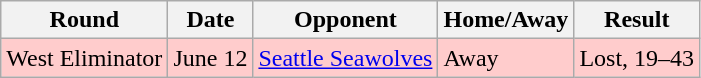<table class="wikitable">
<tr>
<th>Round</th>
<th>Date</th>
<th>Opponent</th>
<th>Home/Away</th>
<th>Result</th>
</tr>
<tr bgcolor="#FFCCCC">
<td>West Eliminator</td>
<td>June 12</td>
<td><a href='#'>Seattle Seawolves</a></td>
<td>Away</td>
<td>Lost, 19–43</td>
</tr>
</table>
